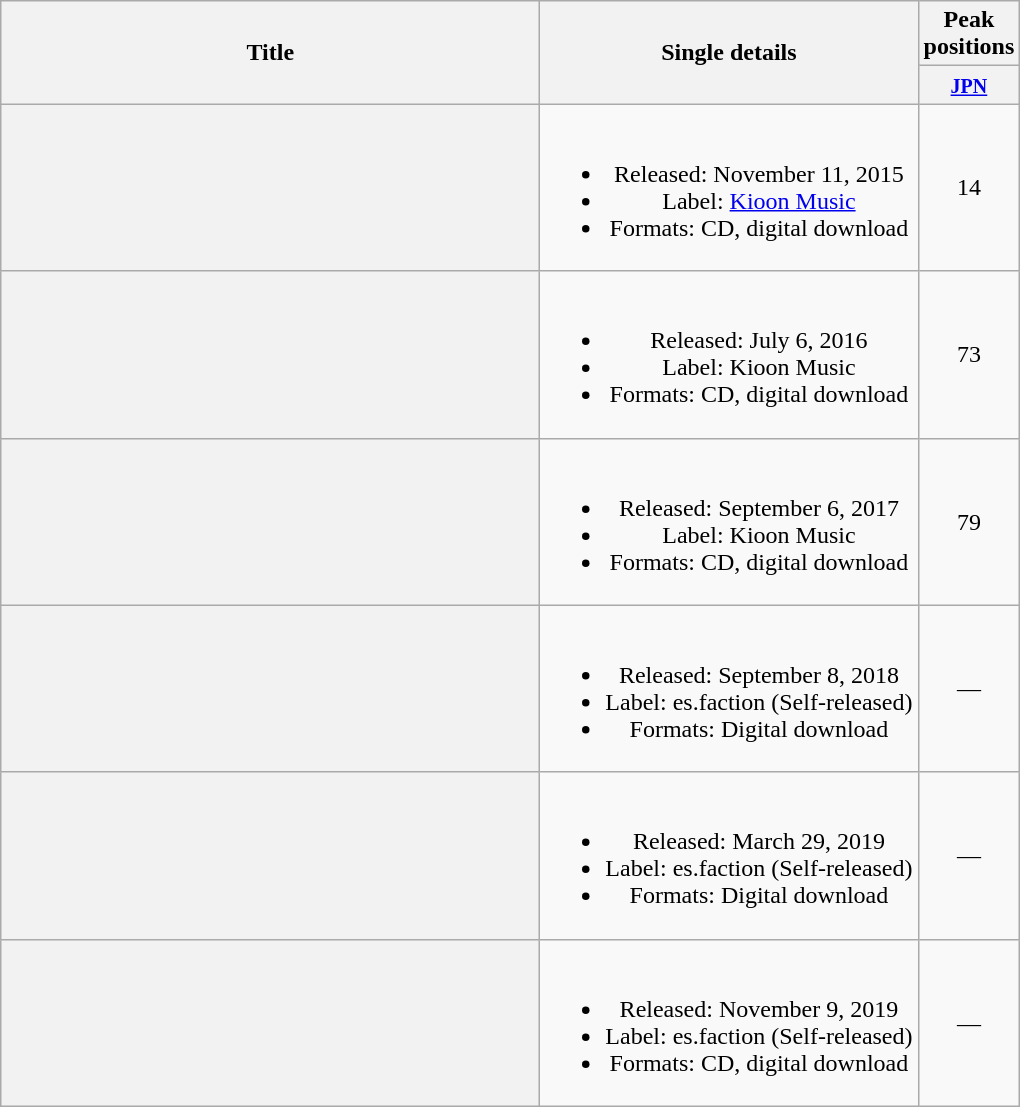<table class="wikitable plainrowheaders" style="text-align:center;">
<tr>
<th rowspan="2" style="width:22em;">Title</th>
<th rowspan="2">Single details</th>
<th colspan="1">Peak positions</th>
</tr>
<tr>
<th style="width:2.5em;"><small><a href='#'>JPN</a></small><br></th>
</tr>
<tr>
<th scope="row"></th>
<td><br><ul><li>Released: November 11, 2015 </li><li>Label: <a href='#'>Kioon Music</a></li><li>Formats: CD, digital download</li></ul></td>
<td>14</td>
</tr>
<tr>
<th scope="row"></th>
<td><br><ul><li>Released: July 6, 2016 </li><li>Label: Kioon Music</li><li>Formats: CD, digital download</li></ul></td>
<td>73</td>
</tr>
<tr>
<th scope="row"></th>
<td><br><ul><li>Released: September 6, 2017 </li><li>Label: Kioon Music</li><li>Formats: CD, digital download</li></ul></td>
<td>79</td>
</tr>
<tr>
<th scope="row"></th>
<td><br><ul><li>Released: September 8, 2018 </li><li>Label: es.faction (Self-released)</li><li>Formats: Digital download</li></ul></td>
<td>—</td>
</tr>
<tr>
<th scope="row"></th>
<td><br><ul><li>Released: March 29, 2019 </li><li>Label: es.faction (Self-released)</li><li>Formats: Digital download</li></ul></td>
<td>—</td>
</tr>
<tr>
<th scope="row"></th>
<td><br><ul><li>Released: November 9, 2019 </li><li>Label: es.faction (Self-released)</li><li>Formats: CD, digital download</li></ul></td>
<td>—</td>
</tr>
</table>
